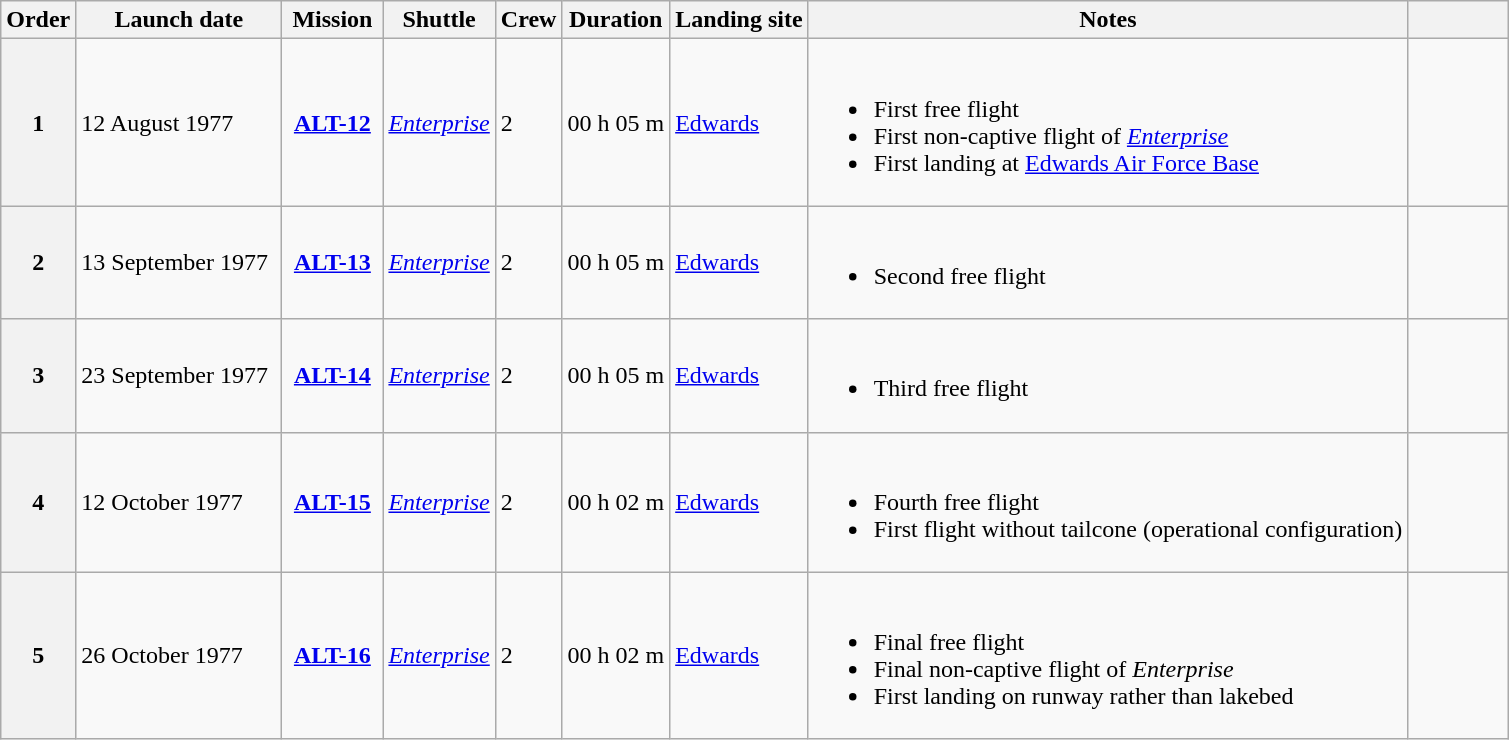<table class="wikitable sortable sticky-header">
<tr>
<th scope="col">Order</th>
<th scope="col" width="130">Launch date</th>
<th scope="col" width="60">Mission</th>
<th scope="col">Shuttle</th>
<th scope="col">Crew</th>
<th scope="col">Duration</th>
<th scope="col">Landing site</th>
<th scope="col" class="unsortable">Notes</th>
<th scope="col" width="60" class="unsortable"></th>
</tr>
<tr>
<th scope=row>1</th>
<td>12 August 1977</td>
<td align=center><a href='#'><strong>ALT-12</strong></a><br> </td>
<td><a href='#'><em>Enterprise</em></a></td>
<td>2</td>
<td>00 h 05 m</td>
<td><a href='#'>Edwards</a></td>
<td><br><ul><li>First free flight</li><li>First non-captive flight of <a href='#'><em>Enterprise</em></a></li><li>First landing at <a href='#'>Edwards Air Force Base</a></li></ul></td>
<td></td>
</tr>
<tr>
<th scope=row>2</th>
<td>13 September 1977</td>
<td align=center><a href='#'><strong>ALT-13</strong></a><br> </td>
<td><a href='#'><em>Enterprise</em></a></td>
<td>2</td>
<td>00 h 05 m</td>
<td><a href='#'>Edwards</a></td>
<td><br><ul><li>Second free flight</li></ul></td>
<td></td>
</tr>
<tr>
<th scope=row>3</th>
<td>23 September 1977</td>
<td align=center><a href='#'><strong>ALT-14</strong></a><br> </td>
<td><a href='#'><em>Enterprise</em></a></td>
<td>2</td>
<td>00 h 05 m</td>
<td><a href='#'>Edwards</a></td>
<td><br><ul><li>Third free flight</li></ul></td>
<td></td>
</tr>
<tr>
<th scope=row>4</th>
<td>12 October 1977</td>
<td align=center><a href='#'><strong>ALT-15</strong></a><br> </td>
<td><a href='#'><em>Enterprise</em></a></td>
<td>2</td>
<td>00 h 02 m</td>
<td><a href='#'>Edwards</a></td>
<td><br><ul><li>Fourth free flight</li><li>First flight without tailcone (operational configuration)</li></ul></td>
<td></td>
</tr>
<tr>
<th scope=row>5</th>
<td>26 October 1977</td>
<td align=center><a href='#'><strong>ALT-16</strong></a><br> </td>
<td><a href='#'><em>Enterprise</em></a></td>
<td>2</td>
<td>00 h 02 m</td>
<td><a href='#'>Edwards</a></td>
<td><br><ul><li>Final free flight</li><li>Final non-captive flight of <em>Enterprise</em></li><li>First landing on runway rather than lakebed</li></ul></td>
<td></td>
</tr>
</table>
